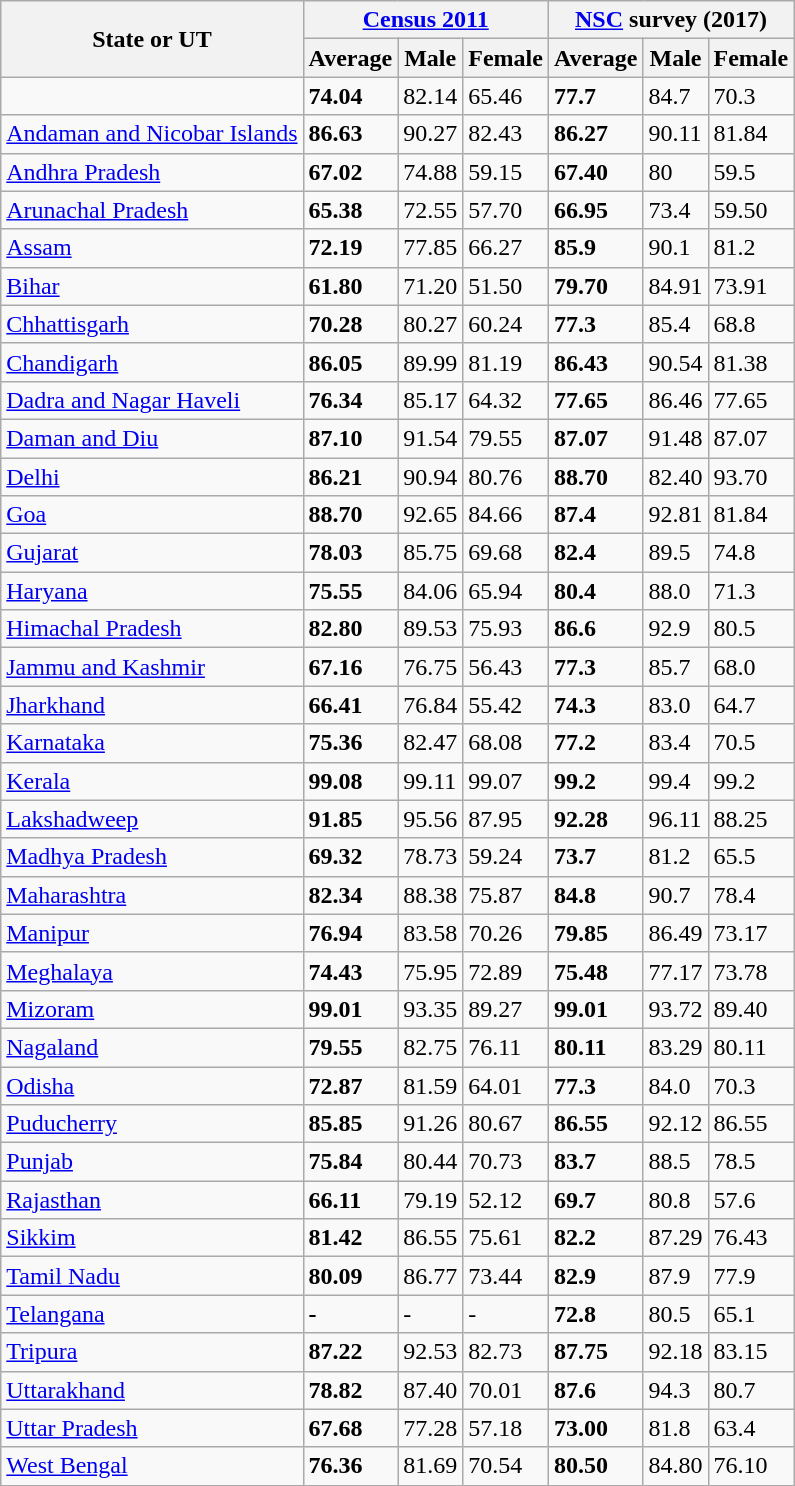<table class="wikitable sortable">
<tr>
<th rowspan="2">State or UT</th>
<th colspan="3"><a href='#'>Census 2011</a></th>
<th colspan="3"><a href='#'>NSC</a> survey (2017)</th>
</tr>
<tr>
<th>Average</th>
<th>Male</th>
<th>Female</th>
<th>Average</th>
<th>Male</th>
<th>Female</th>
</tr>
<tr>
<td><strong></strong></td>
<td><strong>74.04</strong></td>
<td>82.14</td>
<td>65.46</td>
<td><strong>77.7</strong></td>
<td>84.7</td>
<td>70.3</td>
</tr>
<tr>
<td><a href='#'>Andaman and Nicobar Islands</a></td>
<td><strong>86.63</strong></td>
<td>90.27</td>
<td>82.43</td>
<td><strong>86.27</strong></td>
<td>90.11</td>
<td>81.84</td>
</tr>
<tr>
<td><a href='#'>Andhra Pradesh</a></td>
<td><strong>67.02</strong></td>
<td>74.88</td>
<td>59.15</td>
<td><strong>67.40</strong></td>
<td>80</td>
<td>59.5</td>
</tr>
<tr>
<td><a href='#'>Arunachal Pradesh</a></td>
<td><strong>65.38</strong></td>
<td>72.55</td>
<td>57.70</td>
<td><strong>66.95</strong></td>
<td>73.4</td>
<td>59.50</td>
</tr>
<tr>
<td><a href='#'>Assam</a></td>
<td><strong>72.19</strong></td>
<td>77.85</td>
<td>66.27</td>
<td><strong>85.9</strong></td>
<td>90.1</td>
<td>81.2</td>
</tr>
<tr>
<td><a href='#'>Bihar</a></td>
<td><strong>61.80</strong></td>
<td>71.20</td>
<td>51.50</td>
<td><strong>79.70</strong></td>
<td>84.91</td>
<td>73.91</td>
</tr>
<tr>
<td><a href='#'>Chhattisgarh</a></td>
<td><strong>70.28</strong></td>
<td>80.27</td>
<td>60.24</td>
<td><strong>77.3</strong></td>
<td>85.4</td>
<td>68.8</td>
</tr>
<tr>
<td><a href='#'>Chandigarh</a></td>
<td><strong>86.05</strong></td>
<td>89.99</td>
<td>81.19</td>
<td><strong>86.43</strong></td>
<td>90.54</td>
<td>81.38</td>
</tr>
<tr>
<td><a href='#'>Dadra and Nagar Haveli</a></td>
<td><strong>76.34</strong></td>
<td>85.17</td>
<td>64.32</td>
<td><strong>77.65</strong></td>
<td>86.46</td>
<td>77.65</td>
</tr>
<tr>
<td><a href='#'>Daman and Diu</a></td>
<td><strong>87.10</strong></td>
<td>91.54</td>
<td>79.55</td>
<td><strong>87.07</strong></td>
<td>91.48</td>
<td>87.07</td>
</tr>
<tr>
<td><a href='#'>Delhi</a></td>
<td><strong>86.21</strong></td>
<td>90.94</td>
<td>80.76</td>
<td><strong>88.70</strong></td>
<td>82.40</td>
<td>93.70</td>
</tr>
<tr>
<td><a href='#'>Goa</a></td>
<td><strong>88.70</strong></td>
<td>92.65</td>
<td>84.66</td>
<td><strong>87.4</strong></td>
<td>92.81</td>
<td>81.84</td>
</tr>
<tr>
<td><a href='#'>Gujarat</a></td>
<td><strong>78.03</strong></td>
<td>85.75</td>
<td>69.68</td>
<td><strong>82.4</strong></td>
<td>89.5</td>
<td>74.8</td>
</tr>
<tr>
<td><a href='#'>Haryana</a></td>
<td><strong>75.55</strong></td>
<td>84.06</td>
<td>65.94</td>
<td><strong>80.4</strong></td>
<td>88.0</td>
<td>71.3</td>
</tr>
<tr>
<td><a href='#'>Himachal Pradesh</a></td>
<td><strong>82.80</strong></td>
<td>89.53</td>
<td>75.93</td>
<td><strong>86.6</strong></td>
<td>92.9</td>
<td>80.5</td>
</tr>
<tr>
<td><a href='#'>Jammu and Kashmir</a></td>
<td><strong>67.16</strong></td>
<td>76.75</td>
<td>56.43</td>
<td><strong>77.3</strong></td>
<td>85.7</td>
<td>68.0</td>
</tr>
<tr>
<td><a href='#'>Jharkhand</a></td>
<td><strong>66.41</strong></td>
<td>76.84</td>
<td>55.42</td>
<td><strong>74.3</strong></td>
<td>83.0</td>
<td>64.7</td>
</tr>
<tr>
<td><a href='#'>Karnataka</a></td>
<td><strong>75.36</strong></td>
<td>82.47</td>
<td>68.08</td>
<td><strong>77.2</strong></td>
<td>83.4</td>
<td>70.5</td>
</tr>
<tr>
<td><a href='#'>Kerala</a></td>
<td><strong>99.08</strong></td>
<td>99.11</td>
<td>99.07</td>
<td><strong>99.2</strong></td>
<td>99.4</td>
<td>99.2</td>
</tr>
<tr>
<td><a href='#'>Lakshadweep</a></td>
<td><strong>91.85</strong></td>
<td>95.56</td>
<td>87.95</td>
<td><strong>92.28</strong></td>
<td>96.11</td>
<td>88.25</td>
</tr>
<tr>
<td><a href='#'>Madhya Pradesh</a></td>
<td><strong>69.32</strong></td>
<td>78.73</td>
<td>59.24</td>
<td><strong>73.7</strong></td>
<td>81.2</td>
<td>65.5</td>
</tr>
<tr>
<td><a href='#'>Maharashtra</a></td>
<td><strong>82.34</strong></td>
<td>88.38</td>
<td>75.87</td>
<td><strong>84.8</strong></td>
<td>90.7</td>
<td>78.4</td>
</tr>
<tr>
<td><a href='#'>Manipur</a></td>
<td><strong>76.94</strong></td>
<td>83.58</td>
<td>70.26</td>
<td><strong>79.85</strong></td>
<td>86.49</td>
<td>73.17</td>
</tr>
<tr>
<td><a href='#'>Meghalaya</a></td>
<td><strong>74.43</strong></td>
<td>75.95</td>
<td>72.89</td>
<td><strong>75.48</strong></td>
<td>77.17</td>
<td>73.78</td>
</tr>
<tr>
<td><a href='#'>Mizoram</a></td>
<td><strong>99.01</strong></td>
<td>93.35</td>
<td>89.27</td>
<td><strong>99.01</strong></td>
<td>93.72</td>
<td>89.40</td>
</tr>
<tr>
<td><a href='#'>Nagaland</a></td>
<td><strong>79.55</strong></td>
<td>82.75</td>
<td>76.11</td>
<td><strong>80.11</strong></td>
<td>83.29</td>
<td>80.11</td>
</tr>
<tr>
<td><a href='#'>Odisha</a></td>
<td><strong>72.87</strong></td>
<td>81.59</td>
<td>64.01</td>
<td><strong>77.3</strong></td>
<td>84.0</td>
<td>70.3</td>
</tr>
<tr>
<td><a href='#'>Puducherry</a></td>
<td><strong>85.85</strong></td>
<td>91.26</td>
<td>80.67</td>
<td><strong>86.55</strong></td>
<td>92.12</td>
<td>86.55</td>
</tr>
<tr>
<td><a href='#'>Punjab</a></td>
<td><strong>75.84</strong></td>
<td>80.44</td>
<td>70.73</td>
<td><strong>83.7</strong></td>
<td>88.5</td>
<td>78.5</td>
</tr>
<tr>
<td><a href='#'>Rajasthan</a></td>
<td><strong>66.11</strong></td>
<td>79.19</td>
<td>52.12</td>
<td><strong>69.7</strong></td>
<td>80.8</td>
<td>57.6</td>
</tr>
<tr>
<td><a href='#'>Sikkim</a></td>
<td><strong>81.42</strong></td>
<td>86.55</td>
<td>75.61</td>
<td><strong>82.2</strong></td>
<td>87.29</td>
<td>76.43</td>
</tr>
<tr>
<td><a href='#'>Tamil Nadu</a></td>
<td><strong>80.09</strong></td>
<td>86.77</td>
<td>73.44</td>
<td><strong>82.9</strong></td>
<td>87.9</td>
<td>77.9</td>
</tr>
<tr>
<td><a href='#'>Telangana</a></td>
<td><strong>-</strong></td>
<td>-</td>
<td>-</td>
<td><strong>72.8</strong></td>
<td>80.5</td>
<td>65.1</td>
</tr>
<tr>
<td><a href='#'>Tripura</a></td>
<td><strong>87.22</strong></td>
<td>92.53</td>
<td>82.73</td>
<td><strong>87.75</strong></td>
<td>92.18</td>
<td>83.15</td>
</tr>
<tr>
<td><a href='#'>Uttarakhand</a></td>
<td><strong>78.82</strong></td>
<td>87.40</td>
<td>70.01</td>
<td><strong>87.6</strong></td>
<td>94.3</td>
<td>80.7</td>
</tr>
<tr>
<td><a href='#'>Uttar Pradesh</a></td>
<td><strong>67.68</strong></td>
<td>77.28</td>
<td>57.18</td>
<td><strong>73.00</strong></td>
<td>81.8</td>
<td>63.4</td>
</tr>
<tr>
<td><a href='#'>West Bengal</a></td>
<td><strong>76.36</strong></td>
<td>81.69</td>
<td>70.54</td>
<td><strong>80.50</strong></td>
<td>84.80</td>
<td>76.10</td>
</tr>
</table>
